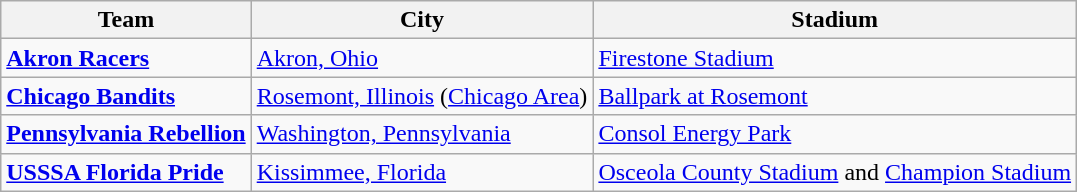<table class="wikitable">
<tr>
<th>Team</th>
<th>City</th>
<th>Stadium</th>
</tr>
<tr>
<td><strong><a href='#'>Akron Racers</a></strong></td>
<td><a href='#'>Akron, Ohio</a></td>
<td><a href='#'>Firestone Stadium</a></td>
</tr>
<tr>
<td><strong><a href='#'>Chicago Bandits</a></strong></td>
<td><a href='#'>Rosemont, Illinois</a> (<a href='#'>Chicago Area</a>)</td>
<td><a href='#'>Ballpark at Rosemont</a></td>
</tr>
<tr>
<td><strong><a href='#'>Pennsylvania Rebellion</a></strong></td>
<td><a href='#'>Washington, Pennsylvania</a></td>
<td><a href='#'>Consol Energy Park</a></td>
</tr>
<tr>
<td><strong><a href='#'>USSSA Florida Pride</a></strong></td>
<td><a href='#'>Kissimmee, Florida</a></td>
<td><a href='#'>Osceola County Stadium</a> and <a href='#'>Champion Stadium</a></td>
</tr>
</table>
